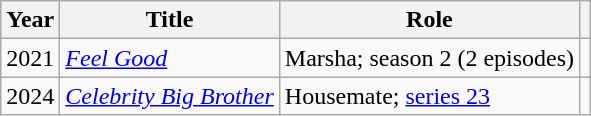<table class="wikitable plainrowheaders sortable">
<tr>
<th>Year</th>
<th>Title</th>
<th>Role</th>
<th class="unsortable"></th>
</tr>
<tr>
<td>2021</td>
<td><a href='#'><em>Feel Good</em></a></td>
<td>Marsha; season 2 (2 episodes)</td>
<td></td>
</tr>
<tr>
<td>2024</td>
<td><em><a href='#'>Celebrity Big Brother</a></em></td>
<td>Housemate; <a href='#'>series 23</a></td>
<td align="center"></td>
</tr>
</table>
